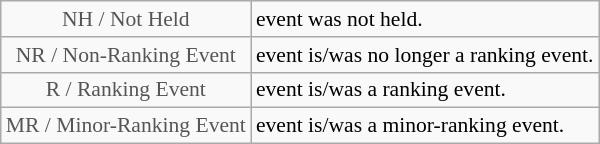<table class="wikitable" style="font-size:90%">
<tr>
<td style="text-align:center; color:#555555;" colspan=4>NH / Not Held</td>
<td>event was not held.</td>
</tr>
<tr>
<td style="text-align:center; color:#555555;" colspan=4>NR / Non-Ranking Event</td>
<td>event is/was no longer a ranking event.</td>
</tr>
<tr>
<td style="text-align:center; color:#555555;" colspan=4>R / Ranking Event</td>
<td>event is/was a ranking event.</td>
</tr>
<tr>
<td style="text-align:center; color:#555555;" colspan=4>MR / Minor-Ranking Event</td>
<td>event is/was a minor-ranking event.</td>
</tr>
</table>
